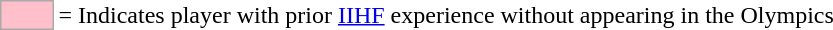<table>
<tr>
<td style="background:pink; border:1px solid #aaa; width:2em;"></td>
<td>= Indicates player with prior <a href='#'>IIHF</a> experience without appearing in the Olympics</td>
</tr>
</table>
